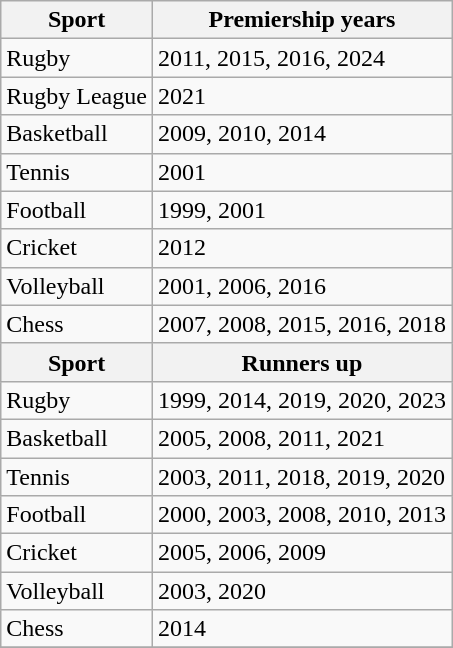<table class="wikitable">
<tr>
<th>Sport</th>
<th>Premiership years</th>
</tr>
<tr>
<td>Rugby</td>
<td>2011, 2015, 2016, 2024</td>
</tr>
<tr>
<td>Rugby League</td>
<td>2021</td>
</tr>
<tr>
<td>Basketball</td>
<td>2009, 2010, 2014</td>
</tr>
<tr>
<td>Tennis</td>
<td>2001</td>
</tr>
<tr>
<td>Football</td>
<td>1999, 2001</td>
</tr>
<tr>
<td>Cricket</td>
<td>2012</td>
</tr>
<tr>
<td>Volleyball</td>
<td>2001, 2006, 2016</td>
</tr>
<tr>
<td>Chess</td>
<td>2007, 2008, 2015, 2016, 2018</td>
</tr>
<tr>
<th>Sport</th>
<th>Runners up</th>
</tr>
<tr>
<td>Rugby</td>
<td>1999, 2014, 2019, 2020, 2023</td>
</tr>
<tr>
<td>Basketball</td>
<td>2005, 2008, 2011, 2021</td>
</tr>
<tr>
<td>Tennis</td>
<td>2003, 2011, 2018, 2019, 2020</td>
</tr>
<tr>
<td>Football</td>
<td>2000, 2003, 2008, 2010, 2013</td>
</tr>
<tr>
<td>Cricket</td>
<td>2005, 2006, 2009</td>
</tr>
<tr>
<td>Volleyball</td>
<td>2003, 2020</td>
</tr>
<tr>
<td>Chess</td>
<td>2014</td>
</tr>
<tr>
</tr>
</table>
